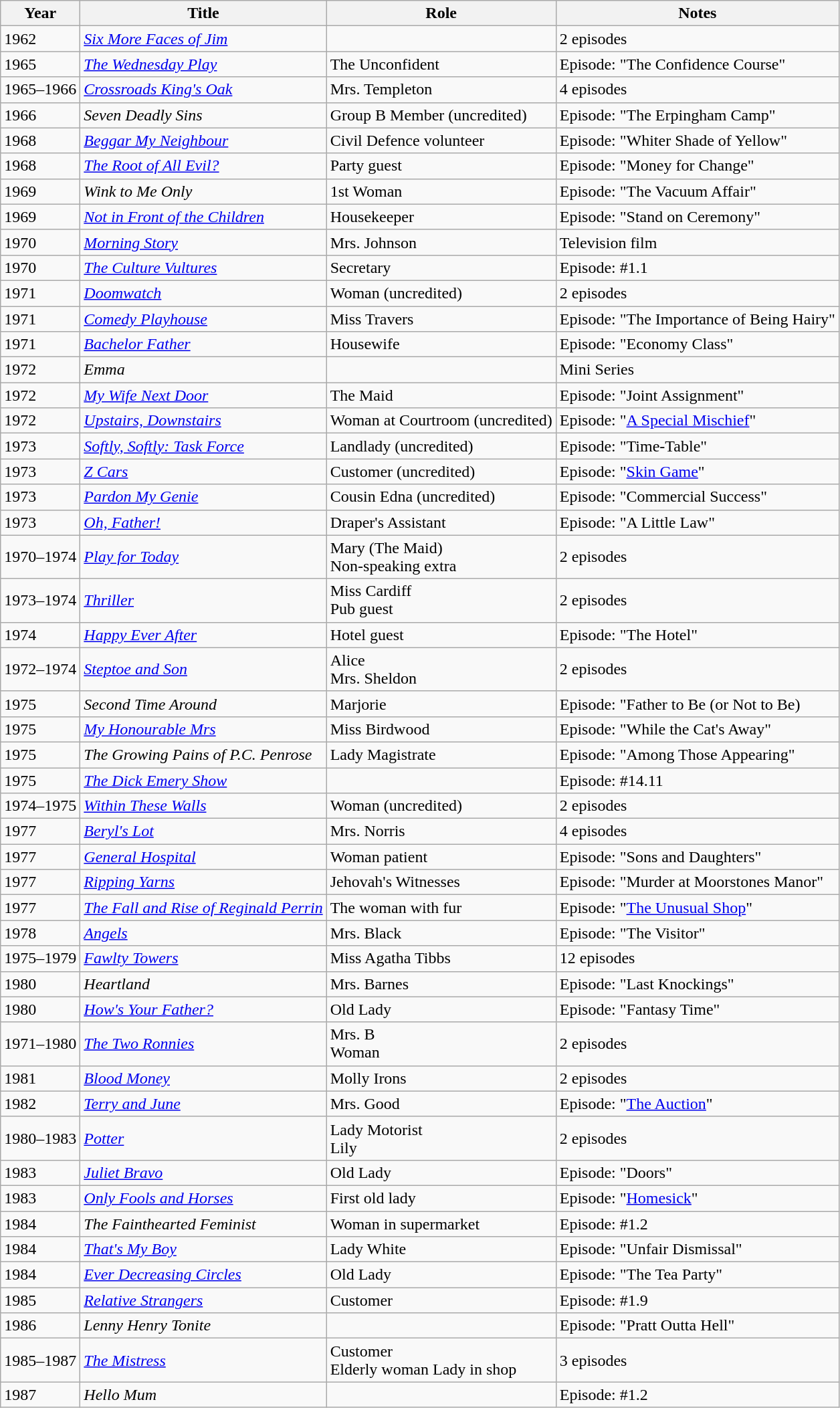<table class="wikitable sortable">
<tr>
<th>Year</th>
<th>Title</th>
<th>Role</th>
<th class="unsortable">Notes</th>
</tr>
<tr>
<td>1962</td>
<td><em><a href='#'>Six More Faces of Jim</a></em></td>
<td></td>
<td>2 episodes</td>
</tr>
<tr>
<td>1965</td>
<td><em><a href='#'>The Wednesday Play</a></em></td>
<td>The Unconfident</td>
<td>Episode: "The Confidence Course"</td>
</tr>
<tr>
<td>1965–1966</td>
<td><em><a href='#'>Crossroads King's Oak</a></em></td>
<td>Mrs. Templeton</td>
<td>4 episodes</td>
</tr>
<tr>
<td>1966</td>
<td><em>Seven Deadly Sins</em></td>
<td>Group B Member (uncredited)</td>
<td>Episode: "The Erpingham Camp"</td>
</tr>
<tr>
<td>1968</td>
<td><em><a href='#'>Beggar My Neighbour</a></em></td>
<td>Civil Defence volunteer</td>
<td>Episode: "Whiter Shade of Yellow"</td>
</tr>
<tr>
<td>1968</td>
<td><em><a href='#'>The Root of All Evil?</a></em></td>
<td>Party guest</td>
<td>Episode: "Money for Change"</td>
</tr>
<tr>
<td>1969</td>
<td><em>Wink to Me Only</em></td>
<td>1st Woman</td>
<td>Episode: "The Vacuum Affair"</td>
</tr>
<tr>
<td>1969</td>
<td><em><a href='#'>Not in Front of the Children</a></em></td>
<td>Housekeeper</td>
<td>Episode: "Stand on Ceremony"</td>
</tr>
<tr>
<td>1970</td>
<td><em><a href='#'>Morning Story</a></em></td>
<td>Mrs. Johnson</td>
<td>Television film</td>
</tr>
<tr>
<td>1970</td>
<td><em><a href='#'>The Culture Vultures</a></em></td>
<td>Secretary</td>
<td>Episode: #1.1</td>
</tr>
<tr>
<td>1971</td>
<td><em><a href='#'>Doomwatch</a></em></td>
<td>Woman (uncredited)</td>
<td>2 episodes</td>
</tr>
<tr>
<td>1971</td>
<td><em><a href='#'>Comedy Playhouse</a></em></td>
<td>Miss Travers</td>
<td>Episode: "The Importance of Being Hairy"</td>
</tr>
<tr>
<td>1971</td>
<td><em><a href='#'>Bachelor Father</a></em></td>
<td>Housewife</td>
<td>Episode: "Economy Class"</td>
</tr>
<tr>
<td>1972</td>
<td><em>Emma</em></td>
<td></td>
<td>Mini Series</td>
</tr>
<tr>
<td>1972</td>
<td><em><a href='#'>My Wife Next Door</a></em></td>
<td>The Maid</td>
<td>Episode: "Joint Assignment"</td>
</tr>
<tr>
<td>1972</td>
<td><em><a href='#'>Upstairs, Downstairs</a></em></td>
<td>Woman at Courtroom (uncredited)</td>
<td>Episode: "<a href='#'>A Special Mischief</a>"</td>
</tr>
<tr>
<td>1973</td>
<td><em><a href='#'>Softly, Softly: Task Force</a></em></td>
<td>Landlady (uncredited)</td>
<td>Episode: "Time-Table"</td>
</tr>
<tr>
<td>1973</td>
<td><em><a href='#'>Z Cars</a></em></td>
<td>Customer (uncredited)</td>
<td>Episode: "<a href='#'>Skin Game</a>"</td>
</tr>
<tr>
<td>1973</td>
<td><em><a href='#'>Pardon My Genie</a></em></td>
<td>Cousin Edna (uncredited)</td>
<td>Episode: "Commercial Success"</td>
</tr>
<tr>
<td>1973</td>
<td><em><a href='#'>Oh, Father!</a></em></td>
<td>Draper's Assistant</td>
<td>Episode: "A Little Law"</td>
</tr>
<tr>
<td>1970–1974</td>
<td><em><a href='#'>Play for Today</a></em></td>
<td>Mary (The Maid)<br>Non-speaking extra</td>
<td>2 episodes</td>
</tr>
<tr>
<td>1973–1974</td>
<td><em><a href='#'>Thriller</a></em></td>
<td>Miss Cardiff<br>Pub guest</td>
<td>2 episodes</td>
</tr>
<tr>
<td>1974</td>
<td><em><a href='#'>Happy Ever After</a></em></td>
<td>Hotel guest</td>
<td>Episode: "The Hotel"</td>
</tr>
<tr>
<td>1972–1974</td>
<td><em><a href='#'>Steptoe and Son</a></em></td>
<td>Alice<br>Mrs. Sheldon</td>
<td>2 episodes</td>
</tr>
<tr>
<td>1975</td>
<td><em>Second Time Around</em></td>
<td>Marjorie</td>
<td>Episode: "Father to Be (or Not to Be)</td>
</tr>
<tr>
<td>1975</td>
<td><em><a href='#'>My Honourable Mrs</a></em></td>
<td>Miss Birdwood</td>
<td>Episode: "While the Cat's Away"</td>
</tr>
<tr>
<td>1975</td>
<td><em>The Growing Pains of P.C. Penrose</em></td>
<td>Lady Magistrate</td>
<td>Episode: "Among Those Appearing"</td>
</tr>
<tr>
<td>1975</td>
<td><em><a href='#'>The Dick Emery Show</a></em></td>
<td></td>
<td>Episode: #14.11</td>
</tr>
<tr>
<td>1974–1975</td>
<td><em><a href='#'>Within These Walls</a></em></td>
<td>Woman (uncredited)</td>
<td>2 episodes</td>
</tr>
<tr>
<td>1977</td>
<td><em><a href='#'>Beryl's Lot</a></em></td>
<td>Mrs. Norris</td>
<td>4 episodes</td>
</tr>
<tr>
<td>1977</td>
<td><em><a href='#'>General Hospital</a></em></td>
<td>Woman patient</td>
<td>Episode: "Sons and Daughters"</td>
</tr>
<tr>
<td>1977</td>
<td><em><a href='#'>Ripping Yarns</a></em></td>
<td>Jehovah's Witnesses</td>
<td>Episode: "Murder at Moorstones Manor"</td>
</tr>
<tr>
<td>1977</td>
<td><em><a href='#'>The Fall and Rise of Reginald Perrin</a></em></td>
<td>The woman with fur</td>
<td>Episode: "<a href='#'>The Unusual Shop</a>"</td>
</tr>
<tr>
<td>1978</td>
<td><em><a href='#'>Angels</a></em></td>
<td>Mrs. Black</td>
<td>Episode: "The Visitor"</td>
</tr>
<tr>
<td>1975–1979</td>
<td><em><a href='#'>Fawlty Towers</a></em></td>
<td>Miss Agatha Tibbs</td>
<td>12 episodes</td>
</tr>
<tr>
<td>1980</td>
<td><em>Heartland</em></td>
<td>Mrs. Barnes</td>
<td>Episode: "Last Knockings"</td>
</tr>
<tr>
<td>1980</td>
<td><em><a href='#'>How's Your Father?</a></em></td>
<td>Old Lady</td>
<td>Episode: "Fantasy Time"</td>
</tr>
<tr>
<td>1971–1980</td>
<td><em><a href='#'>The Two Ronnies</a></em></td>
<td>Mrs. B<br>Woman</td>
<td>2 episodes</td>
</tr>
<tr>
<td>1981</td>
<td><em><a href='#'>Blood Money</a></em></td>
<td>Molly Irons</td>
<td>2 episodes</td>
</tr>
<tr>
<td>1982</td>
<td><em><a href='#'>Terry and June</a></em></td>
<td>Mrs. Good</td>
<td>Episode: "<a href='#'>The Auction</a>"</td>
</tr>
<tr>
<td>1980–1983</td>
<td><em><a href='#'>Potter</a></em></td>
<td>Lady Motorist<br>Lily</td>
<td>2 episodes</td>
</tr>
<tr>
<td>1983</td>
<td><em><a href='#'>Juliet Bravo</a></em></td>
<td>Old Lady</td>
<td>Episode: "Doors"</td>
</tr>
<tr>
<td>1983</td>
<td><em><a href='#'>Only Fools and Horses</a></em></td>
<td>First old lady</td>
<td>Episode: "<a href='#'>Homesick</a>"</td>
</tr>
<tr>
<td>1984</td>
<td><em>The Fainthearted Feminist</em></td>
<td>Woman in supermarket</td>
<td>Episode: #1.2</td>
</tr>
<tr>
<td>1984</td>
<td><em><a href='#'>That's My Boy</a></em></td>
<td>Lady White</td>
<td>Episode: "Unfair Dismissal"</td>
</tr>
<tr>
<td>1984</td>
<td><em><a href='#'>Ever Decreasing Circles</a></em></td>
<td>Old Lady</td>
<td>Episode: "The Tea Party"</td>
</tr>
<tr>
<td>1985</td>
<td><em><a href='#'>Relative Strangers</a></em></td>
<td>Customer</td>
<td>Episode: #1.9</td>
</tr>
<tr>
<td>1986</td>
<td><em>Lenny Henry Tonite</em></td>
<td></td>
<td>Episode: "Pratt Outta Hell"</td>
</tr>
<tr>
<td>1985–1987</td>
<td><em><a href='#'>The Mistress</a></em></td>
<td>Customer<br>Elderly woman
Lady in shop</td>
<td>3 episodes</td>
</tr>
<tr>
<td>1987</td>
<td><em>Hello Mum</em></td>
<td></td>
<td>Episode: #1.2</td>
</tr>
</table>
